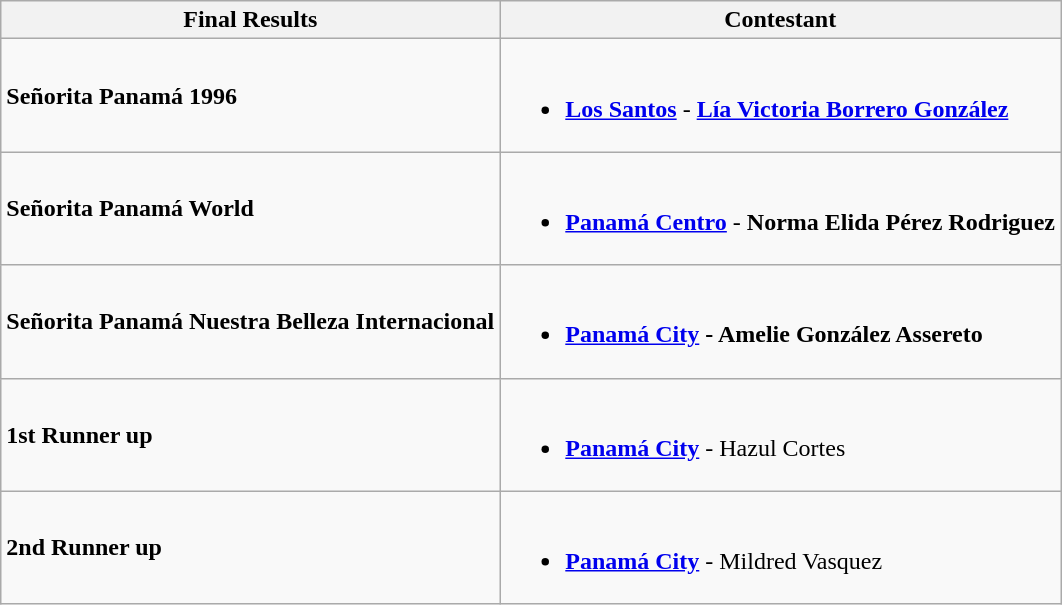<table class="wikitable">
<tr>
<th>Final Results</th>
<th>Contestant</th>
</tr>
<tr>
<td><strong>Señorita Panamá 1996</strong></td>
<td><br><ul><li> <strong><a href='#'>Los Santos</a></strong> - <strong><a href='#'>Lía Victoria Borrero González</a></strong></li></ul></td>
</tr>
<tr>
<td><strong>Señorita Panamá World</strong></td>
<td><br><ul><li><strong> <a href='#'>Panamá Centro</a></strong> - <strong>Norma Elida Pérez Rodriguez</strong></li></ul></td>
</tr>
<tr>
<td><strong>Señorita Panamá Nuestra Belleza Internacional</strong></td>
<td><br><ul><li> <strong><a href='#'>Panamá City</a> - Amelie González Assereto</strong></li></ul></td>
</tr>
<tr>
<td><strong>1st Runner up</strong></td>
<td><br><ul><li> <strong><a href='#'>Panamá City</a></strong> - Hazul Cortes</li></ul></td>
</tr>
<tr>
<td><strong>2nd Runner up</strong></td>
<td><br><ul><li> <strong><a href='#'>Panamá City</a></strong>  - Mildred Vasquez</li></ul></td>
</tr>
</table>
